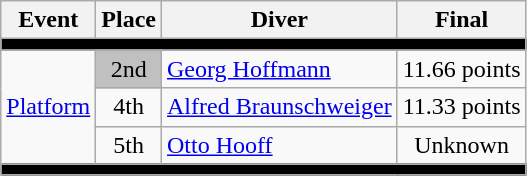<table class=wikitable>
<tr>
<th>Event</th>
<th>Place</th>
<th>Diver</th>
<th>Final</th>
</tr>
<tr bgcolor=black>
<td colspan=4></td>
</tr>
<tr align=center>
<td rowspan=3><a href='#'>Platform</a></td>
<td bgcolor=silver>2nd</td>
<td align=left><a href='#'>Georg Hoffmann</a></td>
<td>11.66 points</td>
</tr>
<tr align=center>
<td>4th</td>
<td align=left><a href='#'>Alfred Braunschweiger</a></td>
<td>11.33 points</td>
</tr>
<tr align=center>
<td>5th</td>
<td align=left><a href='#'>Otto Hooff</a></td>
<td>Unknown</td>
</tr>
<tr bgcolor=black>
<td colspan=4></td>
</tr>
</table>
